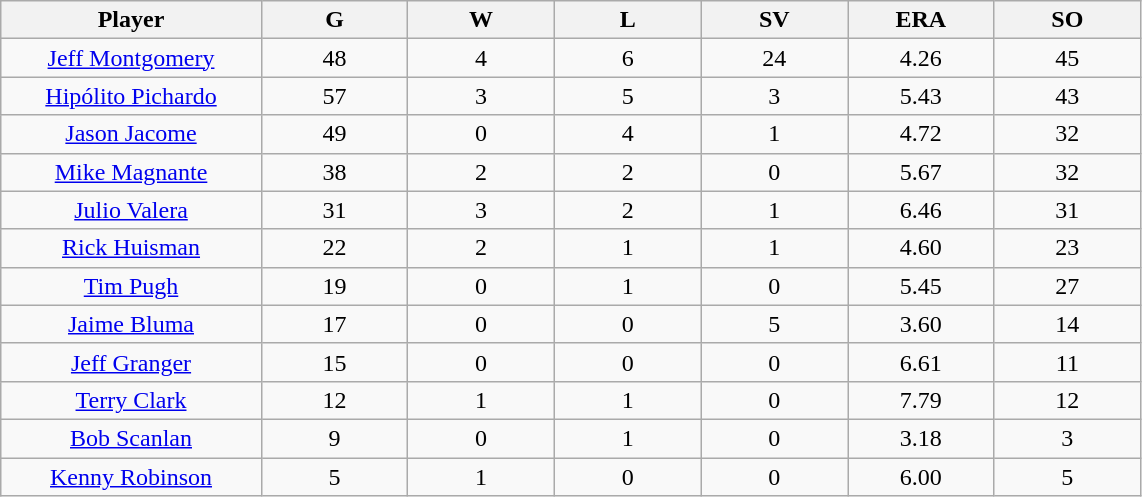<table class="wikitable sortable">
<tr>
<th bgcolor="#DDDDFF" width="16%">Player</th>
<th bgcolor="#DDDDFF" width="9%">G</th>
<th bgcolor="#DDDDFF" width="9%">W</th>
<th bgcolor="#DDDDFF" width="9%">L</th>
<th bgcolor="#DDDDFF" width="9%">SV</th>
<th bgcolor="#DDDDFF" width="9%">ERA</th>
<th bgcolor="#DDDDFF" width="9%">SO</th>
</tr>
<tr align="center">
<td><a href='#'>Jeff Montgomery</a></td>
<td>48</td>
<td>4</td>
<td>6</td>
<td>24</td>
<td>4.26</td>
<td>45</td>
</tr>
<tr align=center>
<td><a href='#'>Hipólito Pichardo</a></td>
<td>57</td>
<td>3</td>
<td>5</td>
<td>3</td>
<td>5.43</td>
<td>43</td>
</tr>
<tr align=center>
<td><a href='#'>Jason Jacome</a></td>
<td>49</td>
<td>0</td>
<td>4</td>
<td>1</td>
<td>4.72</td>
<td>32</td>
</tr>
<tr align=center>
<td><a href='#'>Mike Magnante</a></td>
<td>38</td>
<td>2</td>
<td>2</td>
<td>0</td>
<td>5.67</td>
<td>32</td>
</tr>
<tr align=center>
<td><a href='#'>Julio Valera</a></td>
<td>31</td>
<td>3</td>
<td>2</td>
<td>1</td>
<td>6.46</td>
<td>31</td>
</tr>
<tr align=center>
<td><a href='#'>Rick Huisman</a></td>
<td>22</td>
<td>2</td>
<td>1</td>
<td>1</td>
<td>4.60</td>
<td>23</td>
</tr>
<tr align=center>
<td><a href='#'>Tim Pugh</a></td>
<td>19</td>
<td>0</td>
<td>1</td>
<td>0</td>
<td>5.45</td>
<td>27</td>
</tr>
<tr align=center>
<td><a href='#'>Jaime Bluma</a></td>
<td>17</td>
<td>0</td>
<td>0</td>
<td>5</td>
<td>3.60</td>
<td>14</td>
</tr>
<tr align=center>
<td><a href='#'>Jeff Granger</a></td>
<td>15</td>
<td>0</td>
<td>0</td>
<td>0</td>
<td>6.61</td>
<td>11</td>
</tr>
<tr align=center>
<td><a href='#'>Terry Clark</a></td>
<td>12</td>
<td>1</td>
<td>1</td>
<td>0</td>
<td>7.79</td>
<td>12</td>
</tr>
<tr align=center>
<td><a href='#'>Bob Scanlan</a></td>
<td>9</td>
<td>0</td>
<td>1</td>
<td>0</td>
<td>3.18</td>
<td>3</td>
</tr>
<tr align=center>
<td><a href='#'>Kenny Robinson</a></td>
<td>5</td>
<td>1</td>
<td>0</td>
<td>0</td>
<td>6.00</td>
<td>5</td>
</tr>
</table>
